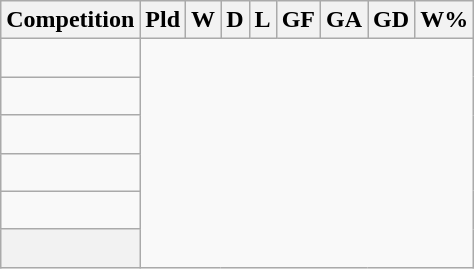<table class="wikitable sortable" style="text-align: center;">
<tr>
<th>Competition</th>
<th>Pld</th>
<th>W</th>
<th>D</th>
<th>L</th>
<th>GF</th>
<th>GA</th>
<th>GD</th>
<th>W%</th>
</tr>
<tr>
<td align=left><br></td>
</tr>
<tr>
<td align=left><br></td>
</tr>
<tr>
<td align=left><br></td>
</tr>
<tr>
<td align=left><br></td>
</tr>
<tr>
<td align=left><br></td>
</tr>
<tr class="sortbottom">
<th><br></th>
</tr>
</table>
